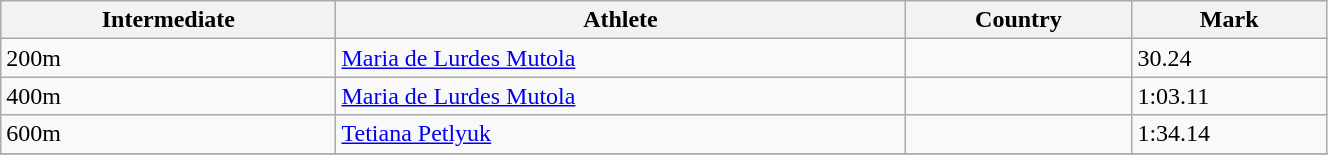<table class="wikitable" width=70%>
<tr>
<th>Intermediate</th>
<th>Athlete</th>
<th>Country</th>
<th>Mark</th>
</tr>
<tr>
<td>200m</td>
<td><a href='#'>Maria de Lurdes Mutola</a></td>
<td></td>
<td>30.24</td>
</tr>
<tr>
<td>400m</td>
<td><a href='#'>Maria de Lurdes Mutola</a></td>
<td></td>
<td>1:03.11</td>
</tr>
<tr>
<td>600m</td>
<td><a href='#'>Tetiana Petlyuk</a></td>
<td></td>
<td>1:34.14</td>
</tr>
<tr>
</tr>
</table>
